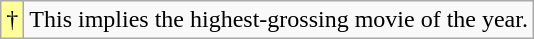<table class="wikitable">
<tr>
<td style="background-color:#FFFF99">†</td>
<td>This implies the highest-grossing movie of the year.</td>
</tr>
</table>
